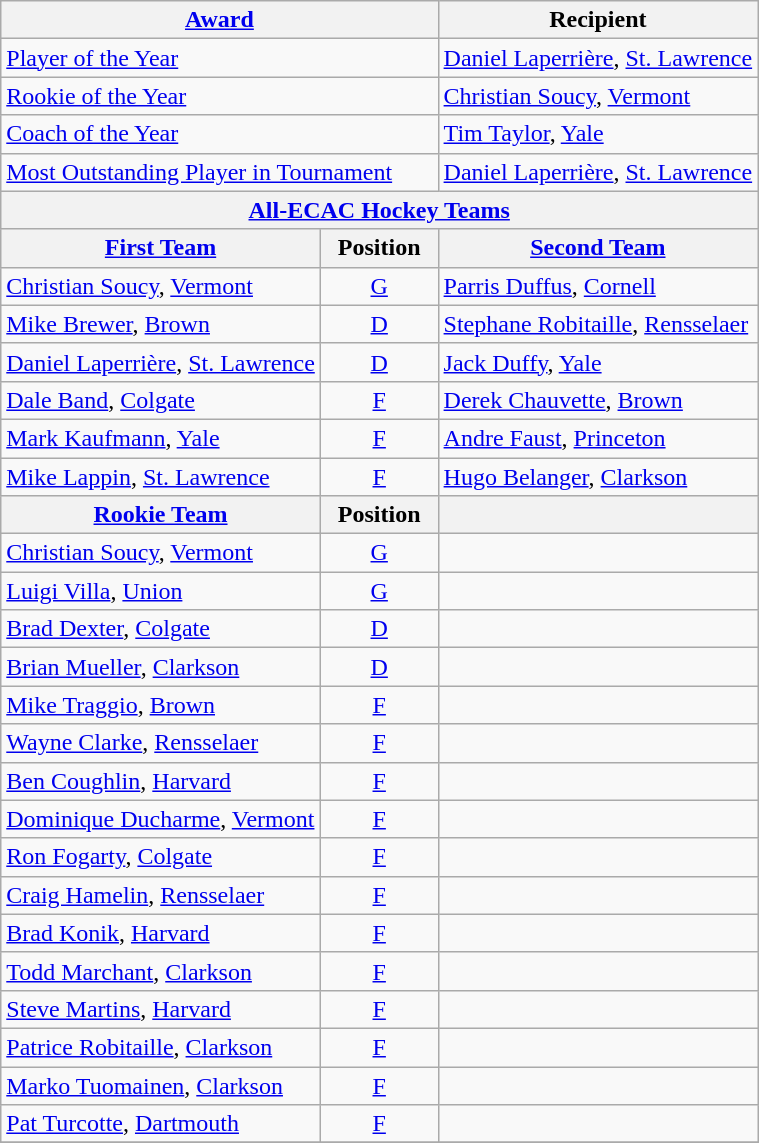<table class="wikitable">
<tr>
<th colspan=2><a href='#'>Award</a></th>
<th>Recipient</th>
</tr>
<tr>
<td colspan=2><a href='#'>Player of the Year</a></td>
<td><a href='#'>Daniel Laperrière</a>, <a href='#'>St. Lawrence</a></td>
</tr>
<tr>
<td colspan=2><a href='#'>Rookie of the Year</a></td>
<td><a href='#'>Christian Soucy</a>, <a href='#'>Vermont</a></td>
</tr>
<tr>
<td colspan=2><a href='#'>Coach of the Year</a></td>
<td><a href='#'>Tim Taylor</a>, <a href='#'>Yale</a></td>
</tr>
<tr>
<td colspan=2><a href='#'>Most Outstanding Player in Tournament</a></td>
<td><a href='#'>Daniel Laperrière</a>, <a href='#'>St. Lawrence</a></td>
</tr>
<tr>
<th colspan=3><a href='#'>All-ECAC Hockey Teams</a></th>
</tr>
<tr>
<th><a href='#'>First Team</a></th>
<th>  Position  </th>
<th><a href='#'>Second Team</a></th>
</tr>
<tr>
<td><a href='#'>Christian Soucy</a>, <a href='#'>Vermont</a></td>
<td align=center><a href='#'>G</a></td>
<td><a href='#'>Parris Duffus</a>, <a href='#'>Cornell</a></td>
</tr>
<tr>
<td><a href='#'>Mike Brewer</a>, <a href='#'>Brown</a></td>
<td align=center><a href='#'>D</a></td>
<td><a href='#'>Stephane Robitaille</a>, <a href='#'>Rensselaer</a></td>
</tr>
<tr>
<td><a href='#'>Daniel Laperrière</a>, <a href='#'>St. Lawrence</a></td>
<td align=center><a href='#'>D</a></td>
<td><a href='#'>Jack Duffy</a>, <a href='#'>Yale</a></td>
</tr>
<tr>
<td><a href='#'>Dale Band</a>, <a href='#'>Colgate</a></td>
<td align=center><a href='#'>F</a></td>
<td><a href='#'>Derek Chauvette</a>, <a href='#'>Brown</a></td>
</tr>
<tr>
<td><a href='#'>Mark Kaufmann</a>, <a href='#'>Yale</a></td>
<td align=center><a href='#'>F</a></td>
<td><a href='#'>Andre Faust</a>, <a href='#'>Princeton</a></td>
</tr>
<tr>
<td><a href='#'>Mike Lappin</a>, <a href='#'>St. Lawrence</a></td>
<td align=center><a href='#'>F</a></td>
<td><a href='#'>Hugo Belanger</a>, <a href='#'>Clarkson</a></td>
</tr>
<tr>
<th><a href='#'>Rookie Team</a></th>
<th>  Position  </th>
<th></th>
</tr>
<tr>
<td><a href='#'>Christian Soucy</a>, <a href='#'>Vermont</a></td>
<td align=center><a href='#'>G</a></td>
<td></td>
</tr>
<tr>
<td><a href='#'>Luigi Villa</a>, <a href='#'>Union</a></td>
<td align=center><a href='#'>G</a></td>
<td></td>
</tr>
<tr>
<td><a href='#'>Brad Dexter</a>, <a href='#'>Colgate</a></td>
<td align=center><a href='#'>D</a></td>
<td></td>
</tr>
<tr>
<td><a href='#'>Brian Mueller</a>, <a href='#'>Clarkson</a></td>
<td align=center><a href='#'>D</a></td>
<td></td>
</tr>
<tr>
<td><a href='#'>Mike Traggio</a>, <a href='#'>Brown</a></td>
<td align=center><a href='#'>F</a></td>
<td></td>
</tr>
<tr>
<td><a href='#'>Wayne Clarke</a>, <a href='#'>Rensselaer</a></td>
<td align=center><a href='#'>F</a></td>
<td></td>
</tr>
<tr>
<td><a href='#'>Ben Coughlin</a>, <a href='#'>Harvard</a></td>
<td align=center><a href='#'>F</a></td>
<td></td>
</tr>
<tr>
<td><a href='#'>Dominique Ducharme</a>, <a href='#'>Vermont</a></td>
<td align=center><a href='#'>F</a></td>
<td></td>
</tr>
<tr>
<td><a href='#'>Ron Fogarty</a>, <a href='#'>Colgate</a></td>
<td align=center><a href='#'>F</a></td>
<td></td>
</tr>
<tr>
<td><a href='#'>Craig Hamelin</a>, <a href='#'>Rensselaer</a></td>
<td align=center><a href='#'>F</a></td>
<td></td>
</tr>
<tr>
<td><a href='#'>Brad Konik</a>, <a href='#'>Harvard</a></td>
<td align=center><a href='#'>F</a></td>
<td></td>
</tr>
<tr>
<td><a href='#'>Todd Marchant</a>, <a href='#'>Clarkson</a></td>
<td align=center><a href='#'>F</a></td>
<td></td>
</tr>
<tr>
<td><a href='#'>Steve Martins</a>, <a href='#'>Harvard</a></td>
<td align=center><a href='#'>F</a></td>
<td></td>
</tr>
<tr>
<td><a href='#'>Patrice Robitaille</a>, <a href='#'>Clarkson</a></td>
<td align=center><a href='#'>F</a></td>
<td></td>
</tr>
<tr>
<td><a href='#'>Marko Tuomainen</a>, <a href='#'>Clarkson</a></td>
<td align=center><a href='#'>F</a></td>
<td></td>
</tr>
<tr>
<td><a href='#'>Pat Turcotte</a>, <a href='#'>Dartmouth</a></td>
<td align=center><a href='#'>F</a></td>
<td></td>
</tr>
<tr>
</tr>
</table>
